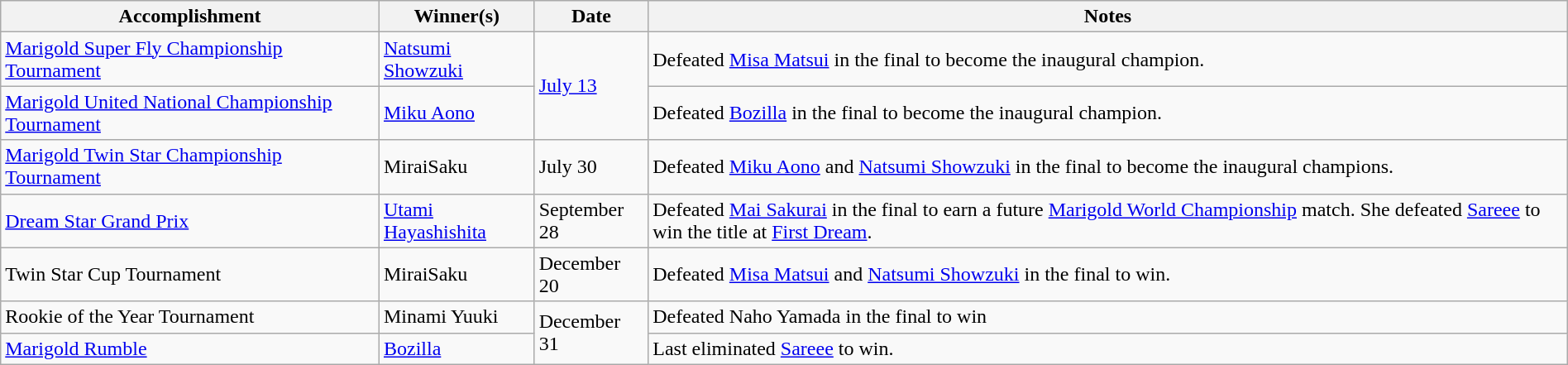<table class="wikitable" style="width:100%;">
<tr>
<th>Accomplishment</th>
<th>Winner(s)</th>
<th>Date</th>
<th>Notes</th>
</tr>
<tr>
<td><a href='#'>Marigold Super Fly Championship Tournament</a></td>
<td><a href='#'>Natsumi Showzuki</a></td>
<td rowspan=2><a href='#'>July 13</a></td>
<td>Defeated <a href='#'>Misa Matsui</a> in the final to become the inaugural champion.</td>
</tr>
<tr>
<td><a href='#'>Marigold United National Championship Tournament</a></td>
<td><a href='#'>Miku Aono</a></td>
<td>Defeated <a href='#'>Bozilla</a> in the final to become the inaugural champion.</td>
</tr>
<tr>
<td><a href='#'>Marigold Twin Star Championship Tournament</a></td>
<td>MiraiSaku<br></td>
<td>July 30</td>
<td>Defeated <a href='#'>Miku Aono</a> and <a href='#'>Natsumi Showzuki</a> in the final to become the inaugural champions.</td>
</tr>
<tr>
<td><a href='#'>Dream Star Grand Prix</a></td>
<td><a href='#'>Utami Hayashishita</a></td>
<td>September 28</td>
<td>Defeated <a href='#'>Mai Sakurai</a> in the final to earn a future <a href='#'>Marigold World Championship</a> match. She defeated <a href='#'>Sareee</a> to win the title at <a href='#'>First Dream</a>.</td>
</tr>
<tr>
<td>Twin Star Cup Tournament</td>
<td>MiraiSaku<br></td>
<td>December 20<br></td>
<td>Defeated <a href='#'>Misa Matsui</a> and <a href='#'>Natsumi Showzuki</a> in the final to win.</td>
</tr>
<tr>
<td>Rookie of the Year Tournament</td>
<td>Minami Yuuki</td>
<td rowspan=2>December 31</td>
<td>Defeated Naho Yamada in the final to win</td>
</tr>
<tr>
<td><a href='#'>Marigold Rumble</a></td>
<td><a href='#'>Bozilla</a></td>
<td>Last eliminated <a href='#'>Sareee</a> to win.</td>
</tr>
</table>
